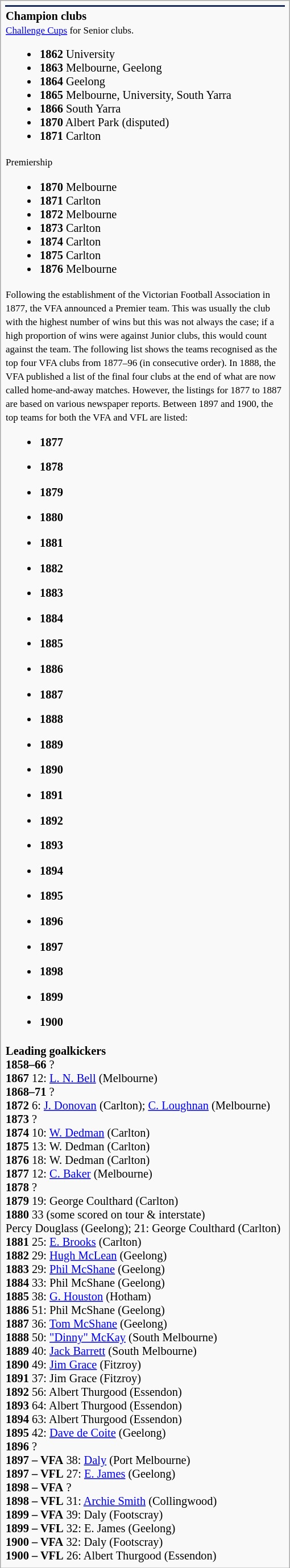<table class="infobox" style="width: 25em; font-size: 85%;">
<tr>
<th colspan="2" style="background:#172A5B; color:#ffffff"></th>
</tr>
<tr style="vertical-align: top;">
<td><strong>Champion clubs</strong><br><small><a href='#'>Challenge Cups</a> for Senior clubs.</small><ul><li><strong>1862</strong> University</li><li><strong>1863</strong> Melbourne, Geelong</li><li><strong>1864</strong> Geelong</li><li><strong>1865</strong> Melbourne, University, South Yarra</li><li><strong>1866</strong> South Yarra</li><li><strong>1870</strong> Albert Park (disputed)</li><li><strong>1871</strong> Carlton</li></ul><small>Premiership</small><ul><li><strong>1870</strong> Melbourne</li><li><strong>1871</strong> Carlton</li><li><strong>1872</strong> Melbourne</li><li><strong>1873</strong> Carlton</li><li><strong>1874</strong> Carlton</li><li><strong>1875</strong> Carlton</li><li><strong>1876</strong> Melbourne</li></ul><small>Following the establishment of the Victorian Football Association in 1877, the VFA announced a Premier team.  This was usually the club with the highest number of wins but this was not always the case; if a high proportion of wins were against Junior clubs, this would count against the team.  The following list shows the teams recognised as the top four VFA clubs from 1877–96 (in consecutive order).  In 1888, the VFA published a list of the final four clubs at the end of what are now called home-and-away matches.  However, the listings for 1877 to 1887 are based on various newspaper reports.  Between 1897 and 1900, the top teams for both the VFA and VFL are listed:</small><ul><li><strong>1877</strong></li></ul><ul><li><strong>1878</strong></li></ul><ul><li><strong>1879</strong></li></ul><ul><li><strong>1880</strong></li></ul><ul><li><strong>1881</strong></li></ul><ul><li><strong>1882</strong></li></ul><ul><li><strong>1883</strong></li></ul><ul><li><strong>1884</strong></li></ul><ul><li><strong>1885</strong></li></ul><ul><li><strong>1886</strong></li></ul><ul><li><strong>1887</strong></li></ul><ul><li><strong>1888</strong></li></ul><ul><li><strong>1889</strong></li></ul><ul><li><strong>1890</strong></li></ul><ul><li><strong>1891</strong></li></ul><ul><li><strong>1892</strong></li></ul><ul><li><strong>1893</strong></li></ul><ul><li><strong>1894</strong></li></ul><ul><li><strong>1895</strong></li></ul><ul><li><strong>1896</strong></li></ul><ul><li><strong>1897</strong></li></ul><ul><li><strong>1898</strong></li></ul><ul><li><strong>1899</strong></li></ul><ul><li><strong>1900</strong></li></ul></td>
</tr>
<tr>
<td><strong>Leading goalkickers</strong><br><strong>1858–66</strong> ?<br><strong>1867</strong> 12: <a href='#'>L. N. Bell</a> (Melbourne)<br><strong>1868–71</strong> ?<br><strong>1872</strong> 6: <a href='#'>J. Donovan</a> (Carlton); <a href='#'>C. Loughnan</a> (Melbourne)<br><strong>1873</strong> ?<br><strong>1874</strong> 10: <a href='#'>W. Dedman</a> (Carlton)<br><strong>1875</strong> 13: W. Dedman (Carlton)<br><strong>1876</strong> 18: W. Dedman (Carlton)<br><strong>1877</strong> 12: <a href='#'>C. Baker</a> (Melbourne)<br><strong>1878</strong> ?<br><strong>1879</strong> 19: George Coulthard (Carlton)<br><strong>1880</strong> 33 (some scored on tour & interstate)<br>Percy Douglass (Geelong); 21: George Coulthard (Carlton)<br><strong>1881</strong> 25: <a href='#'>E. Brooks</a> (Carlton)<br><strong>1882</strong> 29: <a href='#'>Hugh McLean</a> (Geelong)<br><strong>1883</strong> 29: <a href='#'>Phil McShane</a> (Geelong)<br><strong>1884</strong> 33: Phil McShane (Geelong)<br><strong>1885</strong> 38: <a href='#'>G. Houston</a> (Hotham)<br><strong>1886</strong> 51: Phil McShane (Geelong)<br><strong>1887</strong> 36: <a href='#'>Tom McShane</a> (Geelong)<br><strong>1888</strong> 50: <a href='#'>"Dinny" McKay</a> (South Melbourne)<br><strong>1889</strong> 40: <a href='#'>Jack Barrett</a> (South Melbourne)<br><strong>1890</strong> 49: <a href='#'>Jim Grace</a> (Fitzroy)<br><strong>1891</strong> 37: Jim Grace (Fitzroy)<br><strong>1892</strong> 56: Albert Thurgood (Essendon)<br><strong>1893</strong> 64: Albert Thurgood (Essendon)<br><strong>1894</strong> 63: Albert Thurgood (Essendon)<br><strong>1895</strong> 42: <a href='#'>Dave de Coite</a> (Geelong)<br><strong>1896</strong> ?<br><strong>1897 – VFA</strong> 38: <a href='#'>Daly</a> (Port Melbourne)<br><strong>1897 – VFL</strong> 27: <a href='#'>E. James</a> (Geelong)<br><strong>1898 – VFA</strong> ?<br><strong>1898 – VFL</strong> 31: <a href='#'>Archie Smith</a> (Collingwood)<br><strong>1899 – VFA</strong> 39: Daly (Footscray)<br><strong>1899 – VFL</strong> 32: E. James (Geelong)<br><strong>1900 – VFA</strong> 32: Daly (Footscray)<br><strong>1900 – VFL</strong> 26: Albert Thurgood (Essendon)</td>
</tr>
</table>
